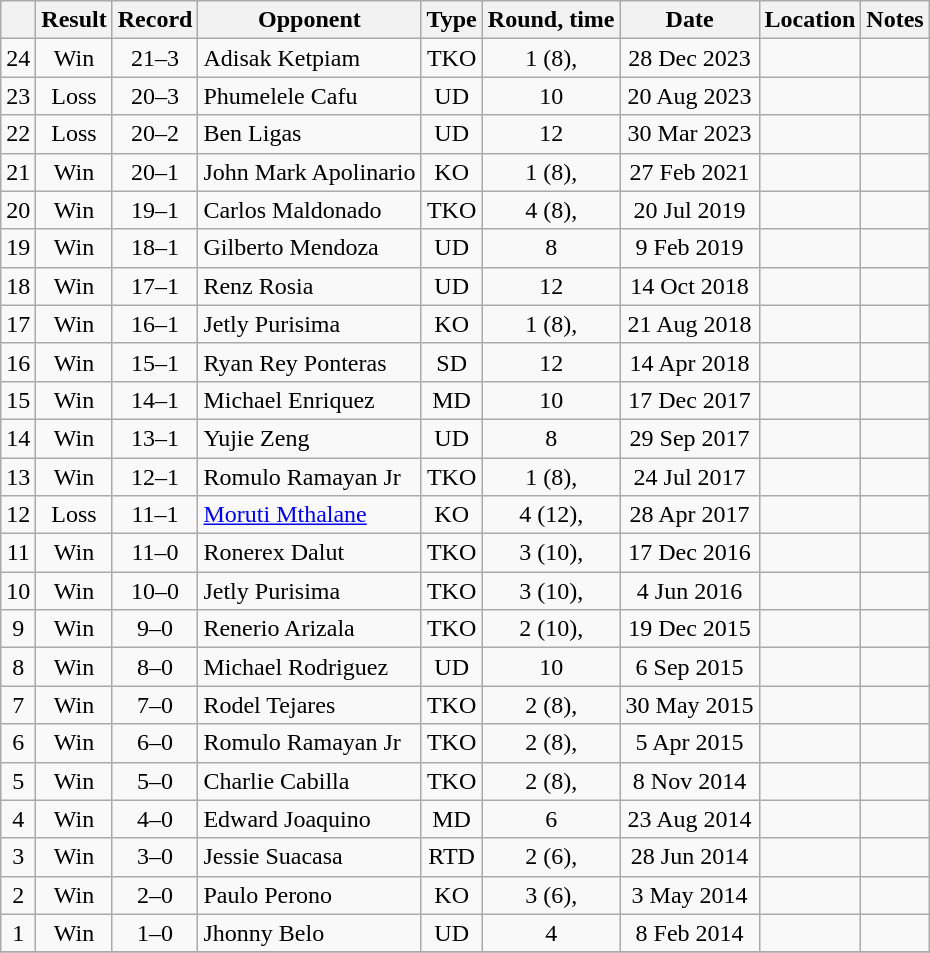<table class="wikitable" style="text-align:center">
<tr>
<th></th>
<th>Result</th>
<th>Record</th>
<th>Opponent</th>
<th>Type</th>
<th>Round, time</th>
<th>Date</th>
<th>Location</th>
<th>Notes</th>
</tr>
<tr>
<td>24</td>
<td>Win</td>
<td>21–3</td>
<td align=left>Adisak Ketpiam</td>
<td>TKO</td>
<td>1 (8), </td>
<td>28 Dec 2023</td>
<td align=left></td>
<td></td>
</tr>
<tr>
<td>23</td>
<td>Loss</td>
<td>20–3</td>
<td align=left>Phumelele Cafu</td>
<td>UD</td>
<td>10</td>
<td>20 Aug 2023</td>
<td align=left></td>
<td align=left></td>
</tr>
<tr>
<td>22</td>
<td>Loss</td>
<td>20–2</td>
<td align=left>Ben Ligas</td>
<td>UD</td>
<td>12</td>
<td>30 Mar 2023</td>
<td align=left></td>
<td align=left></td>
</tr>
<tr>
<td>21</td>
<td>Win</td>
<td>20–1</td>
<td align=left>John Mark Apolinario</td>
<td>KO</td>
<td>1 (8), </td>
<td>27 Feb 2021</td>
<td align=left></td>
<td align=left></td>
</tr>
<tr>
<td>20</td>
<td>Win</td>
<td>19–1</td>
<td align=left>Carlos Maldonado</td>
<td>TKO</td>
<td>4 (8), </td>
<td>20 Jul 2019</td>
<td align=left></td>
<td align=left></td>
</tr>
<tr>
<td>19</td>
<td>Win</td>
<td>18–1</td>
<td align=left>Gilberto Mendoza</td>
<td>UD</td>
<td>8</td>
<td>9 Feb 2019</td>
<td align=left></td>
<td align=left></td>
</tr>
<tr>
<td>18</td>
<td>Win</td>
<td>17–1</td>
<td align=left>Renz Rosia</td>
<td>UD</td>
<td>12</td>
<td>14 Oct 2018</td>
<td align=left></td>
<td align=left></td>
</tr>
<tr>
<td>17</td>
<td>Win</td>
<td>16–1</td>
<td align=left>Jetly Purisima</td>
<td>KO</td>
<td>1 (8), </td>
<td>21 Aug 2018</td>
<td align=left></td>
<td align=left></td>
</tr>
<tr>
<td>16</td>
<td>Win</td>
<td>15–1</td>
<td align=left>Ryan Rey Ponteras</td>
<td>SD</td>
<td>12</td>
<td>14 Apr 2018</td>
<td align=left></td>
<td align=left></td>
</tr>
<tr>
<td>15</td>
<td>Win</td>
<td>14–1</td>
<td align=left>Michael Enriquez</td>
<td>MD</td>
<td>10</td>
<td>17 Dec 2017</td>
<td align=left></td>
<td align=left></td>
</tr>
<tr>
<td>14</td>
<td>Win</td>
<td>13–1</td>
<td align=left>Yujie Zeng</td>
<td>UD</td>
<td>8</td>
<td>29 Sep 2017</td>
<td align=left></td>
<td align=left></td>
</tr>
<tr>
<td>13</td>
<td>Win</td>
<td>12–1</td>
<td align=left>Romulo Ramayan Jr</td>
<td>TKO</td>
<td>1 (8), </td>
<td>24 Jul 2017</td>
<td align=left></td>
<td align=left></td>
</tr>
<tr>
<td>12</td>
<td>Loss</td>
<td>11–1</td>
<td align=left><a href='#'>Moruti Mthalane</a></td>
<td>KO</td>
<td>4 (12), </td>
<td>28 Apr 2017</td>
<td align=left></td>
<td align=left></td>
</tr>
<tr>
<td>11</td>
<td>Win</td>
<td>11–0</td>
<td align=left>Ronerex Dalut</td>
<td>TKO</td>
<td>3 (10), </td>
<td>17 Dec 2016</td>
<td align=left></td>
<td align=left></td>
</tr>
<tr>
<td>10</td>
<td>Win</td>
<td>10–0</td>
<td align=left>Jetly Purisima</td>
<td>TKO</td>
<td>3 (10), </td>
<td>4 Jun 2016</td>
<td align=left></td>
<td align=left></td>
</tr>
<tr>
<td>9</td>
<td>Win</td>
<td>9–0</td>
<td align=left>Renerio Arizala</td>
<td>TKO</td>
<td>2 (10), </td>
<td>19 Dec 2015</td>
<td align=left></td>
<td align=left></td>
</tr>
<tr>
<td>8</td>
<td>Win</td>
<td>8–0</td>
<td align=left>Michael Rodriguez</td>
<td>UD</td>
<td>10</td>
<td>6 Sep 2015</td>
<td align=left></td>
<td align=left></td>
</tr>
<tr>
<td>7</td>
<td>Win</td>
<td>7–0</td>
<td align=left>Rodel Tejares</td>
<td>TKO</td>
<td>2 (8), </td>
<td>30 May 2015</td>
<td align=left></td>
<td align=left></td>
</tr>
<tr>
<td>6</td>
<td>Win</td>
<td>6–0</td>
<td align=left>Romulo Ramayan Jr</td>
<td>TKO</td>
<td>2 (8), </td>
<td>5 Apr 2015</td>
<td align=left></td>
<td align=left></td>
</tr>
<tr>
<td>5</td>
<td>Win</td>
<td>5–0</td>
<td align=left>Charlie Cabilla</td>
<td>TKO</td>
<td>2 (8), </td>
<td>8 Nov 2014</td>
<td align=left></td>
<td align=left></td>
</tr>
<tr>
<td>4</td>
<td>Win</td>
<td>4–0</td>
<td align=left>Edward Joaquino</td>
<td>MD</td>
<td>6</td>
<td>23 Aug 2014</td>
<td align=left></td>
<td align=left></td>
</tr>
<tr>
<td>3</td>
<td>Win</td>
<td>3–0</td>
<td align=left>Jessie Suacasa</td>
<td>RTD</td>
<td>2 (6), </td>
<td>28 Jun 2014</td>
<td align=left></td>
<td align=left></td>
</tr>
<tr>
<td>2</td>
<td>Win</td>
<td>2–0</td>
<td align=left>Paulo Perono</td>
<td>KO</td>
<td>3 (6), </td>
<td>3 May 2014</td>
<td align=left></td>
<td align=left></td>
</tr>
<tr>
<td>1</td>
<td>Win</td>
<td>1–0</td>
<td align=left>Jhonny Belo</td>
<td>UD</td>
<td>4</td>
<td>8 Feb 2014</td>
<td align=left></td>
<td align=left></td>
</tr>
<tr>
</tr>
</table>
